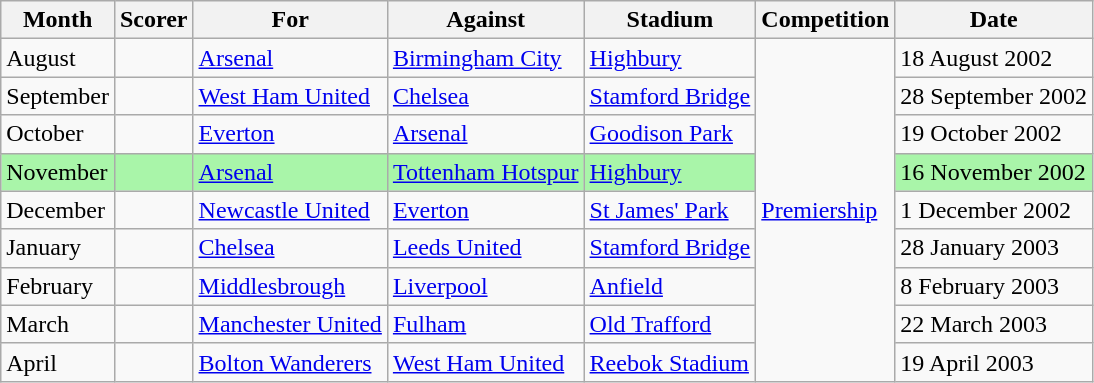<table class="wikitable">
<tr>
<th>Month</th>
<th>Scorer</th>
<th>For</th>
<th>Against</th>
<th>Stadium</th>
<th>Competition</th>
<th>Date</th>
</tr>
<tr>
<td>August</td>
<td> </td>
<td><a href='#'>Arsenal</a></td>
<td><a href='#'>Birmingham City</a></td>
<td><a href='#'>Highbury</a></td>
<td rowspan=9><a href='#'>Premiership</a></td>
<td>18 August 2002</td>
</tr>
<tr>
<td>September</td>
<td> </td>
<td><a href='#'>West Ham United</a></td>
<td><a href='#'>Chelsea</a></td>
<td><a href='#'>Stamford Bridge</a></td>
<td>28 September 2002</td>
</tr>
<tr>
<td>October</td>
<td> </td>
<td><a href='#'>Everton</a></td>
<td><a href='#'>Arsenal</a></td>
<td><a href='#'>Goodison Park</a></td>
<td>19 October 2002</td>
</tr>
<tr>
<td bgcolor=#A9F5A9>November</td>
<td bgcolor=#A9F5A9> </td>
<td bgcolor=#A9F5A9><a href='#'>Arsenal</a></td>
<td bgcolor=#A9F5A9><a href='#'>Tottenham Hotspur</a></td>
<td bgcolor=#A9F5A9><a href='#'>Highbury</a></td>
<td bgcolor=#A9F5A9>16 November 2002</td>
</tr>
<tr>
<td>December</td>
<td> </td>
<td><a href='#'>Newcastle United</a></td>
<td><a href='#'>Everton</a></td>
<td><a href='#'>St James' Park</a></td>
<td>1 December 2002</td>
</tr>
<tr>
<td>January</td>
<td> </td>
<td><a href='#'>Chelsea</a></td>
<td><a href='#'>Leeds United</a></td>
<td><a href='#'>Stamford Bridge</a></td>
<td>28 January 2003</td>
</tr>
<tr>
<td>February</td>
<td> </td>
<td><a href='#'>Middlesbrough</a></td>
<td><a href='#'>Liverpool</a></td>
<td><a href='#'>Anfield</a></td>
<td>8 February 2003</td>
</tr>
<tr>
<td>March</td>
<td> </td>
<td><a href='#'>Manchester United</a></td>
<td><a href='#'>Fulham</a></td>
<td><a href='#'>Old Trafford</a></td>
<td>22 March 2003</td>
</tr>
<tr>
<td>April</td>
<td> </td>
<td><a href='#'>Bolton Wanderers</a></td>
<td><a href='#'>West Ham United</a></td>
<td><a href='#'>Reebok Stadium</a></td>
<td>19 April 2003</td>
</tr>
</table>
